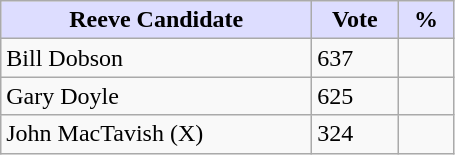<table class="wikitable">
<tr>
<th style="background:#ddf; width:200px;">Reeve Candidate </th>
<th style="background:#ddf; width:50px;">Vote</th>
<th style="background:#ddf; width:30px;">%</th>
</tr>
<tr>
<td>Bill Dobson</td>
<td>637</td>
<td></td>
</tr>
<tr>
<td>Gary Doyle</td>
<td>625</td>
<td></td>
</tr>
<tr>
<td>John MacTavish (X)</td>
<td>324</td>
<td></td>
</tr>
</table>
